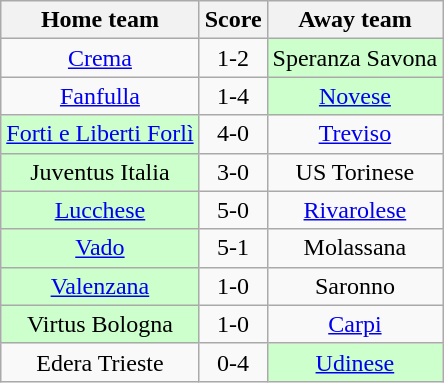<table class="wikitable" style="text-align: center">
<tr>
<th>Home team</th>
<th>Score</th>
<th>Away team</th>
</tr>
<tr>
<td><a href='#'>Crema</a></td>
<td>1-2</td>
<td bgcolor="ccffcc">Speranza Savona</td>
</tr>
<tr>
<td><a href='#'>Fanfulla</a></td>
<td>1-4</td>
<td bgcolor="ccffcc"><a href='#'>Novese</a></td>
</tr>
<tr>
<td bgcolor="ccffcc"><a href='#'>Forti e Liberti Forlì</a></td>
<td>4-0</td>
<td><a href='#'>Treviso</a></td>
</tr>
<tr>
<td bgcolor="ccffcc">Juventus Italia</td>
<td>3-0</td>
<td>US Torinese</td>
</tr>
<tr>
<td bgcolor="ccffcc"><a href='#'>Lucchese</a></td>
<td>5-0</td>
<td><a href='#'>Rivarolese</a></td>
</tr>
<tr>
<td bgcolor="ccffcc"><a href='#'>Vado</a></td>
<td>5-1</td>
<td>Molassana</td>
</tr>
<tr>
<td bgcolor="ccffcc"><a href='#'>Valenzana</a></td>
<td>1-0</td>
<td>Saronno</td>
</tr>
<tr>
<td bgcolor="ccffcc">Virtus Bologna</td>
<td>1-0</td>
<td><a href='#'>Carpi</a></td>
</tr>
<tr>
<td>Edera Trieste</td>
<td>0-4</td>
<td bgcolor="ccffcc"><a href='#'>Udinese</a></td>
</tr>
</table>
